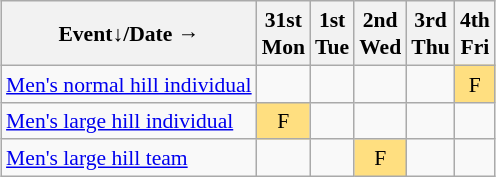<table class="wikitable" style="margin:0.5em auto; font-size:90%; line-height:1.25em; text-align:center;">
<tr>
<th>Event↓/Date →</th>
<th>31st<br>Mon</th>
<th>1st<br>Tue</th>
<th>2nd<br>Wed</th>
<th>3rd<br>Thu</th>
<th>4th<br>Fri</th>
</tr>
<tr>
<td align="left"><a href='#'>Men's normal hill individual</a></td>
<td></td>
<td></td>
<td></td>
<td></td>
<td bgcolor="#FFDF80">F</td>
</tr>
<tr>
<td align="left"><a href='#'>Men's large hill individual</a></td>
<td bgcolor="#FFDF80">F</td>
<td></td>
<td></td>
<td></td>
<td></td>
</tr>
<tr>
<td align="left"><a href='#'>Men's large hill team</a></td>
<td></td>
<td></td>
<td bgcolor="#FFDF80">F</td>
<td></td>
<td></td>
</tr>
</table>
